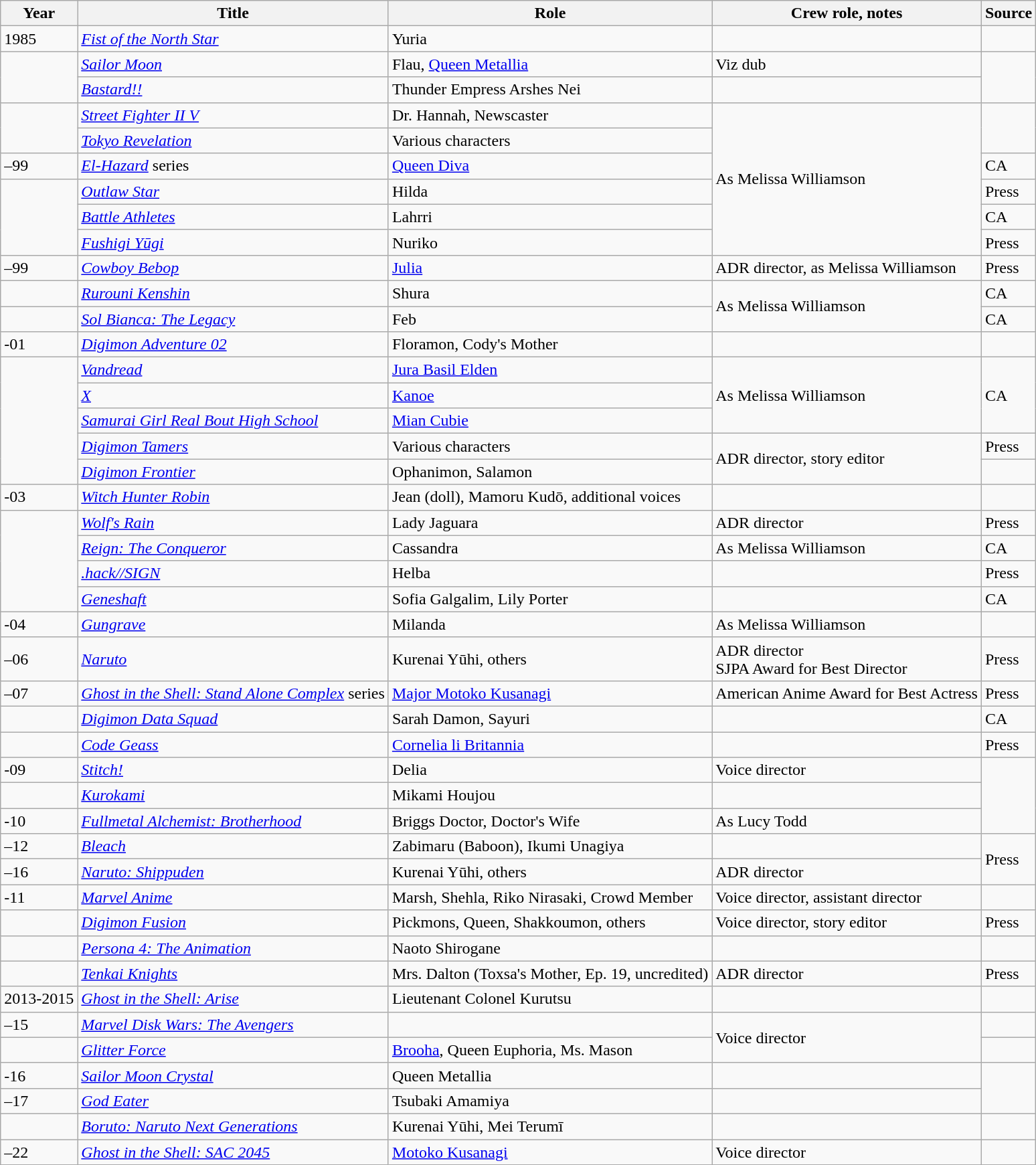<table class="wikitable sortable plainrowheaders">
<tr>
<th>Year</th>
<th>Title</th>
<th>Role</th>
<th class="unsortable">Crew role, notes</th>
<th class="unsortable">Source</th>
</tr>
<tr>
<td>1985</td>
<td><em><a href='#'>Fist of the North Star</a></em></td>
<td>Yuria</td>
<td></td>
<td></td>
</tr>
<tr>
<td rowspan="2"></td>
<td><em><a href='#'>Sailor Moon</a></em></td>
<td>Flau, <a href='#'>Queen Metallia</a></td>
<td>Viz dub</td>
<td rowspan="2"></td>
</tr>
<tr>
<td><em><a href='#'>Bastard!!</a></em></td>
<td>Thunder Empress Arshes Nei</td>
<td></td>
</tr>
<tr>
<td rowspan="2"></td>
<td><em><a href='#'>Street Fighter II V</a></em></td>
<td>Dr. Hannah, Newscaster</td>
<td rowspan="6">As Melissa Williamson</td>
<td rowspan="2"></td>
</tr>
<tr>
<td><em><a href='#'>Tokyo Revelation</a></em></td>
<td>Various characters</td>
</tr>
<tr>
<td>–99</td>
<td><em><a href='#'>El-Hazard</a></em> series</td>
<td><a href='#'>Queen Diva</a></td>
<td>CA</td>
</tr>
<tr>
<td rowspan="3"></td>
<td><em><a href='#'>Outlaw Star</a></em></td>
<td>Hilda</td>
<td>Press</td>
</tr>
<tr>
<td><em><a href='#'>Battle Athletes</a></em></td>
<td>Lahrri</td>
<td>CA</td>
</tr>
<tr>
<td><em><a href='#'>Fushigi Yūgi</a></em></td>
<td>Nuriko</td>
<td>Press</td>
</tr>
<tr>
<td>–99</td>
<td><em><a href='#'>Cowboy Bebop</a></em></td>
<td><a href='#'>Julia</a></td>
<td>ADR director, as Melissa Williamson</td>
<td>Press</td>
</tr>
<tr>
<td></td>
<td><em><a href='#'>Rurouni Kenshin</a></em></td>
<td>Shura</td>
<td rowspan="2">As Melissa Williamson</td>
<td>CA</td>
</tr>
<tr>
<td></td>
<td><em><a href='#'>Sol Bianca: The Legacy</a></em></td>
<td>Feb</td>
<td>CA</td>
</tr>
<tr>
<td>-01</td>
<td><em><a href='#'>Digimon Adventure 02</a></em></td>
<td>Floramon, Cody's Mother</td>
<td></td>
<td></td>
</tr>
<tr>
<td rowspan="5"></td>
<td><em><a href='#'>Vandread</a></em></td>
<td><a href='#'>Jura Basil Elden</a></td>
<td rowspan="3">As Melissa Williamson</td>
<td rowspan="3">CA</td>
</tr>
<tr>
<td><em><a href='#'>X</a></em></td>
<td><a href='#'>Kanoe</a></td>
</tr>
<tr>
<td><em><a href='#'>Samurai Girl Real Bout High School</a></em></td>
<td><a href='#'>Mian Cubie</a></td>
</tr>
<tr>
<td><em><a href='#'>Digimon Tamers</a></em></td>
<td>Various characters </td>
<td rowspan="2">ADR director, story editor</td>
<td>Press</td>
</tr>
<tr>
<td><em><a href='#'>Digimon Frontier</a></em></td>
<td>Ophanimon, Salamon</td>
<td></td>
</tr>
<tr>
<td>-03</td>
<td><em><a href='#'>Witch Hunter Robin</a></em></td>
<td>Jean (doll), Mamoru Kudō, additional voices</td>
<td></td>
<td></td>
</tr>
<tr>
<td rowspan="4"></td>
<td><em><a href='#'>Wolf's Rain</a></em></td>
<td>Lady Jaguara</td>
<td>ADR director</td>
<td>Press</td>
</tr>
<tr>
<td><em><a href='#'>Reign: The Conqueror</a></em></td>
<td>Cassandra</td>
<td>As Melissa Williamson</td>
<td>CA</td>
</tr>
<tr>
<td><em><a href='#'>.hack//SIGN</a></em></td>
<td>Helba</td>
<td></td>
<td>Press</td>
</tr>
<tr>
<td><em><a href='#'>Geneshaft</a></em></td>
<td>Sofia Galgalim, Lily Porter</td>
<td></td>
<td>CA</td>
</tr>
<tr>
<td>-04</td>
<td><em><a href='#'>Gungrave</a></em></td>
<td>Milanda</td>
<td>As Melissa Williamson</td>
<td></td>
</tr>
<tr>
<td>–06</td>
<td><em><a href='#'>Naruto</a></em></td>
<td>Kurenai Yūhi, others</td>
<td>ADR director<br>SJPA Award for Best Director</td>
<td>Press</td>
</tr>
<tr>
<td>–07</td>
<td><em><a href='#'>Ghost in the Shell: Stand Alone Complex</a></em> series</td>
<td><a href='#'>Major Motoko Kusanagi</a></td>
<td>American Anime Award for Best Actress</td>
<td>Press</td>
</tr>
<tr>
<td></td>
<td><em><a href='#'>Digimon Data Squad</a></em></td>
<td>Sarah Damon, Sayuri</td>
<td></td>
<td>CA</td>
</tr>
<tr>
<td></td>
<td><em><a href='#'>Code Geass</a></em></td>
<td><a href='#'>Cornelia li Britannia</a></td>
<td></td>
<td>Press</td>
</tr>
<tr>
<td>-09</td>
<td><em><a href='#'>Stitch!</a></em></td>
<td>Delia</td>
<td>Voice director</td>
<td rowspan="3"></td>
</tr>
<tr>
<td></td>
<td><em><a href='#'>Kurokami</a></em></td>
<td>Mikami Houjou</td>
<td></td>
</tr>
<tr>
<td>-10</td>
<td><em><a href='#'>Fullmetal Alchemist: Brotherhood</a></em></td>
<td>Briggs Doctor, Doctor's Wife</td>
<td>As Lucy Todd</td>
</tr>
<tr>
<td>–12</td>
<td><em><a href='#'>Bleach</a></em></td>
<td>Zabimaru (Baboon), Ikumi Unagiya</td>
<td></td>
<td rowspan="2">Press</td>
</tr>
<tr>
<td>–16</td>
<td><em><a href='#'>Naruto: Shippuden</a></em></td>
<td>Kurenai Yūhi, others</td>
<td>ADR director</td>
</tr>
<tr>
<td>-11</td>
<td><em><a href='#'>Marvel Anime</a></em></td>
<td>Marsh, Shehla, Riko Nirasaki, Crowd Member</td>
<td>Voice director, assistant director</td>
<td></td>
</tr>
<tr>
<td></td>
<td><em><a href='#'>Digimon Fusion</a></em></td>
<td>Pickmons, Queen, Shakkoumon, others</td>
<td>Voice director, story editor</td>
<td>Press</td>
</tr>
<tr>
<td></td>
<td><em><a href='#'>Persona 4: The Animation</a></em></td>
<td>Naoto Shirogane</td>
<td></td>
<td></td>
</tr>
<tr>
<td></td>
<td><em><a href='#'>Tenkai Knights</a></em></td>
<td>Mrs. Dalton (Toxsa's Mother, Ep. 19, uncredited)</td>
<td>ADR director</td>
<td>Press</td>
</tr>
<tr>
<td>2013-2015</td>
<td><em><a href='#'>Ghost in the Shell: Arise</a></em></td>
<td>Lieutenant Colonel Kurutsu</td>
<td></td>
<td></td>
</tr>
<tr>
<td>–15</td>
<td><em><a href='#'>Marvel Disk Wars: The Avengers</a></em></td>
<td></td>
<td rowspan="2">Voice director</td>
<td></td>
</tr>
<tr>
<td></td>
<td><em><a href='#'>Glitter Force</a></em></td>
<td><a href='#'>Brooha</a>, Queen Euphoria, Ms. Mason</td>
<td></td>
</tr>
<tr>
<td>-16</td>
<td><em><a href='#'>Sailor Moon Crystal</a></em></td>
<td>Queen Metallia</td>
<td></td>
<td rowspan="2"></td>
</tr>
<tr>
<td>–17</td>
<td><em><a href='#'>God Eater</a></em></td>
<td>Tsubaki Amamiya</td>
<td></td>
</tr>
<tr>
<td></td>
<td><em><a href='#'>Boruto: Naruto Next Generations</a></em></td>
<td>Kurenai Yūhi, Mei Terumī</td>
<td></td>
<td></td>
</tr>
<tr>
<td>–22</td>
<td><em><a href='#'>Ghost in the Shell: SAC 2045</a></em></td>
<td><a href='#'>Motoko Kusanagi</a></td>
<td>Voice director</td>
<td></td>
</tr>
</table>
